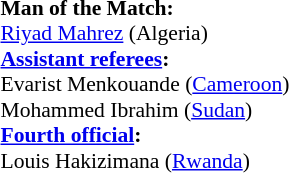<table width=50% style="font-size: 90%">
<tr>
<td><br><strong>Man of the Match:</strong>
<br><a href='#'>Riyad Mahrez</a> (Algeria)<br><strong><a href='#'>Assistant referees</a>:</strong>
<br>Evarist Menkouande (<a href='#'>Cameroon</a>)
<br>Mohammed Ibrahim (<a href='#'>Sudan</a>)
<br><strong><a href='#'>Fourth official</a>:</strong>
<br>Louis Hakizimana (<a href='#'>Rwanda</a>)</td>
</tr>
</table>
